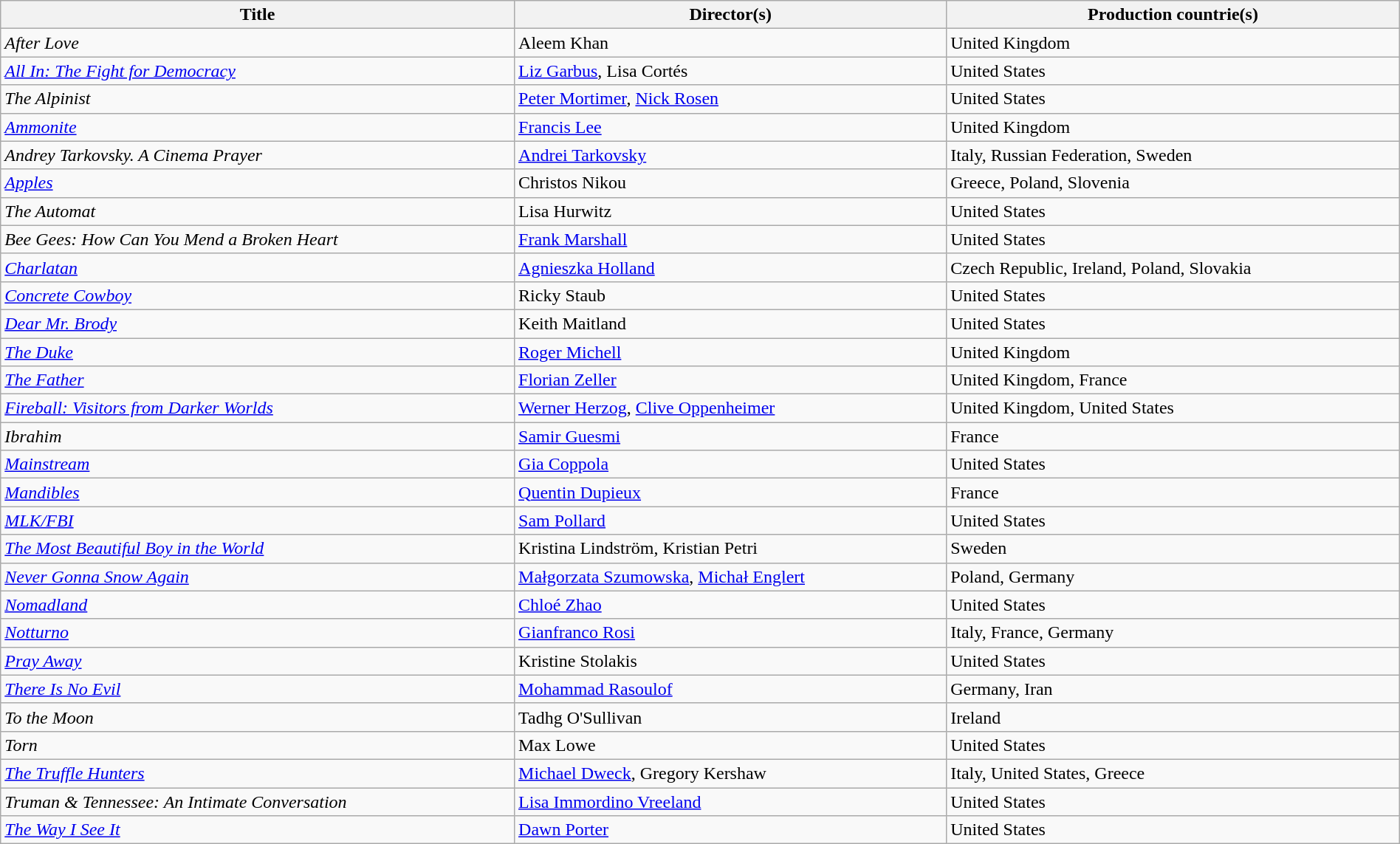<table class="sortable wikitable" style="width:100%; margin-bottom:4px" cellpadding="5">
<tr>
<th scope="col">Title</th>
<th scope="col">Director(s)</th>
<th scope="col">Production countrie(s)</th>
</tr>
<tr>
<td><em>After Love</em></td>
<td>Aleem Khan</td>
<td>United Kingdom</td>
</tr>
<tr>
<td><em><a href='#'>All In: The Fight for Democracy</a></em></td>
<td><a href='#'>Liz Garbus</a>, Lisa Cortés</td>
<td>United States</td>
</tr>
<tr>
<td><em>The Alpinist</em></td>
<td><a href='#'>Peter Mortimer</a>, <a href='#'>Nick Rosen</a></td>
<td>United States</td>
</tr>
<tr>
<td><em><a href='#'>Ammonite</a></em></td>
<td><a href='#'>Francis Lee</a></td>
<td>United Kingdom</td>
</tr>
<tr>
<td><em>Andrey Tarkovsky. A Cinema Prayer</em></td>
<td><a href='#'>Andrei Tarkovsky</a></td>
<td>Italy, Russian Federation, Sweden</td>
</tr>
<tr>
<td><em><a href='#'>Apples</a></em></td>
<td>Christos Nikou</td>
<td>Greece, Poland, Slovenia</td>
</tr>
<tr>
<td><em>The Automat</em></td>
<td>Lisa Hurwitz</td>
<td>United States</td>
</tr>
<tr>
<td><em>Bee Gees: How Can You Mend a Broken Heart</em></td>
<td><a href='#'>Frank Marshall</a></td>
<td>United States</td>
</tr>
<tr>
<td><em><a href='#'>Charlatan</a></em></td>
<td><a href='#'>Agnieszka Holland</a></td>
<td>Czech Republic, Ireland, Poland, Slovakia</td>
</tr>
<tr>
<td><em><a href='#'>Concrete Cowboy</a></em></td>
<td>Ricky Staub</td>
<td>United States</td>
</tr>
<tr>
<td><em><a href='#'>Dear Mr. Brody</a></em></td>
<td>Keith Maitland</td>
<td>United States</td>
</tr>
<tr>
<td><em><a href='#'>The Duke</a></em></td>
<td><a href='#'>Roger Michell</a></td>
<td>United Kingdom</td>
</tr>
<tr>
<td><em><a href='#'>The Father</a></em></td>
<td><a href='#'>Florian Zeller</a></td>
<td>United Kingdom, France</td>
</tr>
<tr>
<td><em><a href='#'>Fireball: Visitors from Darker Worlds</a></em></td>
<td><a href='#'>Werner Herzog</a>, <a href='#'>Clive Oppenheimer</a></td>
<td>United Kingdom, United States</td>
</tr>
<tr>
<td><em>Ibrahim</em></td>
<td><a href='#'>Samir Guesmi</a></td>
<td>France</td>
</tr>
<tr>
<td><em><a href='#'>Mainstream</a></em></td>
<td><a href='#'>Gia Coppola</a></td>
<td>United States</td>
</tr>
<tr>
<td><em><a href='#'>Mandibles</a></em></td>
<td><a href='#'>Quentin Dupieux</a></td>
<td>France</td>
</tr>
<tr>
<td><em><a href='#'>MLK/FBI</a></em></td>
<td><a href='#'>Sam Pollard</a></td>
<td>United States</td>
</tr>
<tr>
<td><em><a href='#'>The Most Beautiful Boy in the World</a></em></td>
<td>Kristina Lindström, Kristian Petri</td>
<td>Sweden</td>
</tr>
<tr>
<td><em><a href='#'>Never Gonna Snow Again</a></em></td>
<td><a href='#'>Małgorzata Szumowska</a>, <a href='#'>Michał Englert</a></td>
<td>Poland, Germany</td>
</tr>
<tr>
<td><em><a href='#'>Nomadland</a></em></td>
<td><a href='#'>Chloé Zhao</a></td>
<td>United States</td>
</tr>
<tr>
<td><em><a href='#'>Notturno</a></em></td>
<td><a href='#'>Gianfranco Rosi</a></td>
<td>Italy, France, Germany</td>
</tr>
<tr>
<td><em><a href='#'>Pray Away</a></em></td>
<td>Kristine Stolakis</td>
<td>United States</td>
</tr>
<tr>
<td><em><a href='#'>There Is No Evil</a></em></td>
<td><a href='#'>Mohammad Rasoulof</a></td>
<td>Germany, Iran</td>
</tr>
<tr>
<td><em>To the Moon</em></td>
<td>Tadhg O'Sullivan</td>
<td>Ireland</td>
</tr>
<tr>
<td><em>Torn</em></td>
<td>Max Lowe</td>
<td>United States</td>
</tr>
<tr>
<td><em><a href='#'>The Truffle Hunters</a></em></td>
<td><a href='#'>Michael Dweck</a>, Gregory Kershaw</td>
<td>Italy, United States, Greece</td>
</tr>
<tr>
<td><em>Truman & Tennessee: An Intimate Conversation</em></td>
<td><a href='#'>Lisa Immordino Vreeland</a></td>
<td>United States</td>
</tr>
<tr>
<td><em><a href='#'>The Way I See It</a></em></td>
<td><a href='#'>Dawn Porter</a></td>
<td>United States</td>
</tr>
</table>
